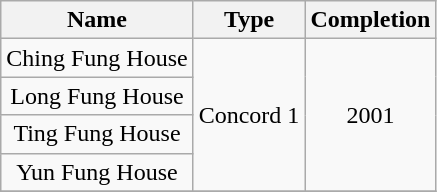<table class="wikitable" style="text-align: center">
<tr>
<th>Name</th>
<th>Type</th>
<th>Completion</th>
</tr>
<tr>
<td>Ching Fung House</td>
<td rowspan="4">Concord 1</td>
<td rowspan="4">2001</td>
</tr>
<tr>
<td>Long Fung House</td>
</tr>
<tr>
<td>Ting Fung House</td>
</tr>
<tr>
<td>Yun Fung House</td>
</tr>
<tr>
</tr>
</table>
